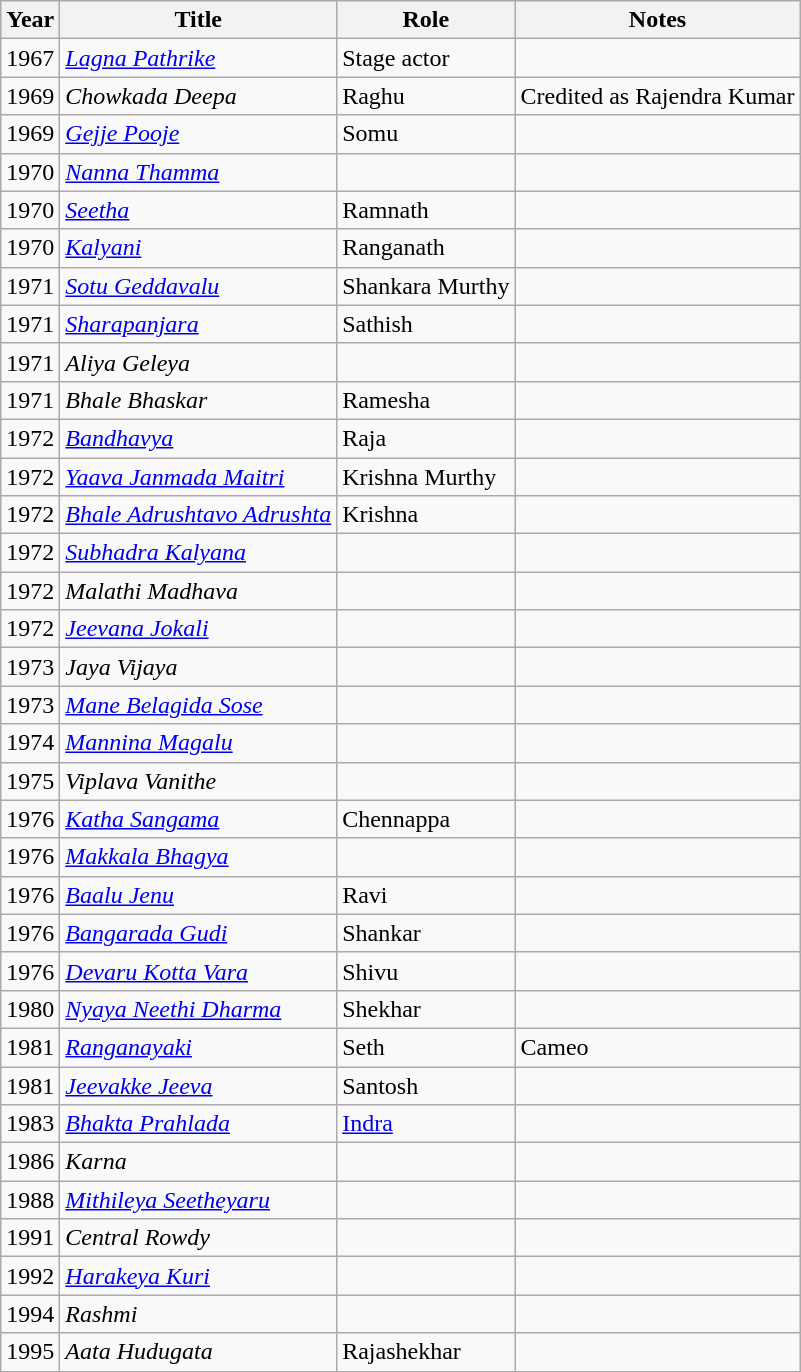<table class="wikitable">
<tr>
<th>Year</th>
<th>Title</th>
<th>Role</th>
<th>Notes</th>
</tr>
<tr>
<td>1967</td>
<td><em><a href='#'>Lagna Pathrike</a></em></td>
<td>Stage actor</td>
<td></td>
</tr>
<tr>
<td>1969</td>
<td><em>Chowkada Deepa</em></td>
<td>Raghu</td>
<td>Credited as Rajendra Kumar</td>
</tr>
<tr>
<td>1969</td>
<td><em><a href='#'>Gejje Pooje</a></em></td>
<td>Somu</td>
<td></td>
</tr>
<tr>
<td>1970</td>
<td><em><a href='#'>Nanna Thamma</a></em></td>
<td></td>
<td></td>
</tr>
<tr>
<td>1970</td>
<td><em><a href='#'>Seetha</a></em></td>
<td>Ramnath</td>
<td></td>
</tr>
<tr>
<td>1970</td>
<td><em><a href='#'>Kalyani</a></em></td>
<td>Ranganath</td>
<td></td>
</tr>
<tr>
<td>1971</td>
<td><em><a href='#'>Sotu Geddavalu</a></em></td>
<td>Shankara Murthy</td>
<td></td>
</tr>
<tr>
<td>1971</td>
<td><em><a href='#'>Sharapanjara</a></em></td>
<td>Sathish</td>
<td></td>
</tr>
<tr>
<td>1971</td>
<td><em>Aliya Geleya</em></td>
<td></td>
<td></td>
</tr>
<tr>
<td>1971</td>
<td><em>Bhale Bhaskar</em></td>
<td>Ramesha</td>
<td></td>
</tr>
<tr>
<td>1972</td>
<td><em><a href='#'>Bandhavya</a></em></td>
<td>Raja</td>
<td></td>
</tr>
<tr>
<td>1972</td>
<td><em><a href='#'>Yaava Janmada Maitri</a></em></td>
<td>Krishna Murthy</td>
<td></td>
</tr>
<tr>
<td>1972</td>
<td><em><a href='#'>Bhale Adrushtavo Adrushta</a></em></td>
<td>Krishna</td>
<td></td>
</tr>
<tr>
<td>1972</td>
<td><em><a href='#'>Subhadra Kalyana</a></em></td>
<td></td>
<td></td>
</tr>
<tr>
<td>1972</td>
<td><em>Malathi Madhava</em></td>
<td></td>
<td></td>
</tr>
<tr>
<td>1972</td>
<td><em><a href='#'>Jeevana Jokali</a></em></td>
<td></td>
<td></td>
</tr>
<tr>
<td>1973</td>
<td><em>Jaya Vijaya</em></td>
<td></td>
<td></td>
</tr>
<tr>
<td>1973</td>
<td><em><a href='#'>Mane Belagida Sose</a></em></td>
<td></td>
<td></td>
</tr>
<tr>
<td>1974</td>
<td><em><a href='#'>Mannina Magalu</a></em></td>
<td></td>
<td></td>
</tr>
<tr>
<td>1975</td>
<td><em>Viplava Vanithe</em></td>
<td></td>
<td></td>
</tr>
<tr>
<td>1976</td>
<td><em><a href='#'>Katha Sangama</a></em></td>
<td>Chennappa</td>
<td></td>
</tr>
<tr>
<td>1976</td>
<td><em><a href='#'>Makkala Bhagya</a></em></td>
<td></td>
<td></td>
</tr>
<tr>
<td>1976</td>
<td><em><a href='#'>Baalu Jenu</a></em></td>
<td>Ravi</td>
<td></td>
</tr>
<tr>
<td>1976</td>
<td><em><a href='#'>Bangarada Gudi</a></em></td>
<td>Shankar</td>
<td></td>
</tr>
<tr>
<td>1976</td>
<td><em><a href='#'>Devaru Kotta Vara</a></em></td>
<td>Shivu</td>
<td></td>
</tr>
<tr>
<td>1980</td>
<td><em><a href='#'>Nyaya Neethi Dharma</a></em></td>
<td>Shekhar</td>
<td></td>
</tr>
<tr>
<td>1981</td>
<td><em><a href='#'>Ranganayaki</a></em></td>
<td>Seth</td>
<td>Cameo</td>
</tr>
<tr>
<td>1981</td>
<td><em><a href='#'>Jeevakke Jeeva</a></em></td>
<td>Santosh</td>
<td></td>
</tr>
<tr>
<td>1983</td>
<td><em><a href='#'>Bhakta Prahlada</a></em></td>
<td><a href='#'>Indra</a></td>
<td></td>
</tr>
<tr>
<td>1986</td>
<td><em>Karna</em></td>
<td></td>
<td></td>
</tr>
<tr>
<td>1988</td>
<td><em><a href='#'>Mithileya Seetheyaru</a></em></td>
<td></td>
<td></td>
</tr>
<tr>
<td>1991</td>
<td><em>Central Rowdy</em></td>
<td></td>
<td></td>
</tr>
<tr>
<td>1992</td>
<td><em><a href='#'>Harakeya Kuri</a></em></td>
<td></td>
<td></td>
</tr>
<tr>
<td>1994</td>
<td><em>Rashmi</em></td>
<td></td>
<td></td>
</tr>
<tr>
<td>1995</td>
<td><em>Aata Hudugata</em></td>
<td>Rajashekhar</td>
<td></td>
</tr>
</table>
